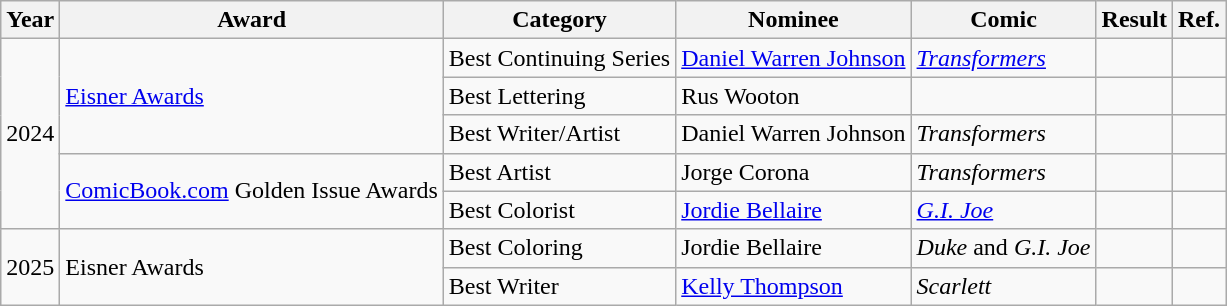<table class="wikitable">
<tr>
<th>Year</th>
<th>Award</th>
<th><strong>Category</strong></th>
<th>Nominee</th>
<th>Comic</th>
<th>Result</th>
<th>Ref.</th>
</tr>
<tr>
<td rowspan="5">2024</td>
<td rowspan="3"><a href='#'>Eisner Awards</a></td>
<td>Best Continuing Series</td>
<td><a href='#'>Daniel Warren Johnson</a></td>
<td><em><a href='#'>Transformers</a></em></td>
<td></td>
<td></td>
</tr>
<tr>
<td>Best Lettering</td>
<td>Rus Wooton</td>
<td></td>
<td></td>
<td></td>
</tr>
<tr>
<td>Best Writer/Artist</td>
<td>Daniel Warren Johnson</td>
<td><em>Transformers</em></td>
<td></td>
<td></td>
</tr>
<tr>
<td rowspan="2"><a href='#'>ComicBook.com</a> Golden Issue Awards</td>
<td>Best Artist</td>
<td>Jorge Corona</td>
<td><em>Transformers</em></td>
<td></td>
<td></td>
</tr>
<tr>
<td>Best Colorist</td>
<td><a href='#'>Jordie Bellaire</a></td>
<td><em><a href='#'>G.I. Joe</a></em></td>
<td></td>
<td></td>
</tr>
<tr>
<td rowspan="2">2025</td>
<td rowspan="2">Eisner Awards</td>
<td>Best Coloring</td>
<td>Jordie Bellaire</td>
<td><em>Duke</em> and <em>G.I. Joe</em></td>
<td></td>
<td></td>
</tr>
<tr>
<td>Best Writer</td>
<td><a href='#'>Kelly Thompson</a></td>
<td><em>Scarlett</em></td>
<td></td>
<td></td>
</tr>
</table>
